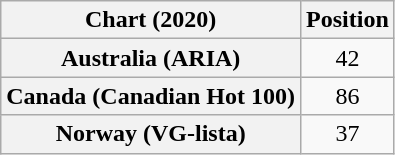<table class="wikitable sortable plainrowheaders" style="text-align:center">
<tr>
<th scope="col">Chart (2020)</th>
<th scope="col">Position</th>
</tr>
<tr>
<th scope="row">Australia (ARIA)</th>
<td>42</td>
</tr>
<tr>
<th scope="row">Canada (Canadian Hot 100)</th>
<td>86</td>
</tr>
<tr>
<th scope="row">Norway (VG-lista)</th>
<td>37</td>
</tr>
</table>
